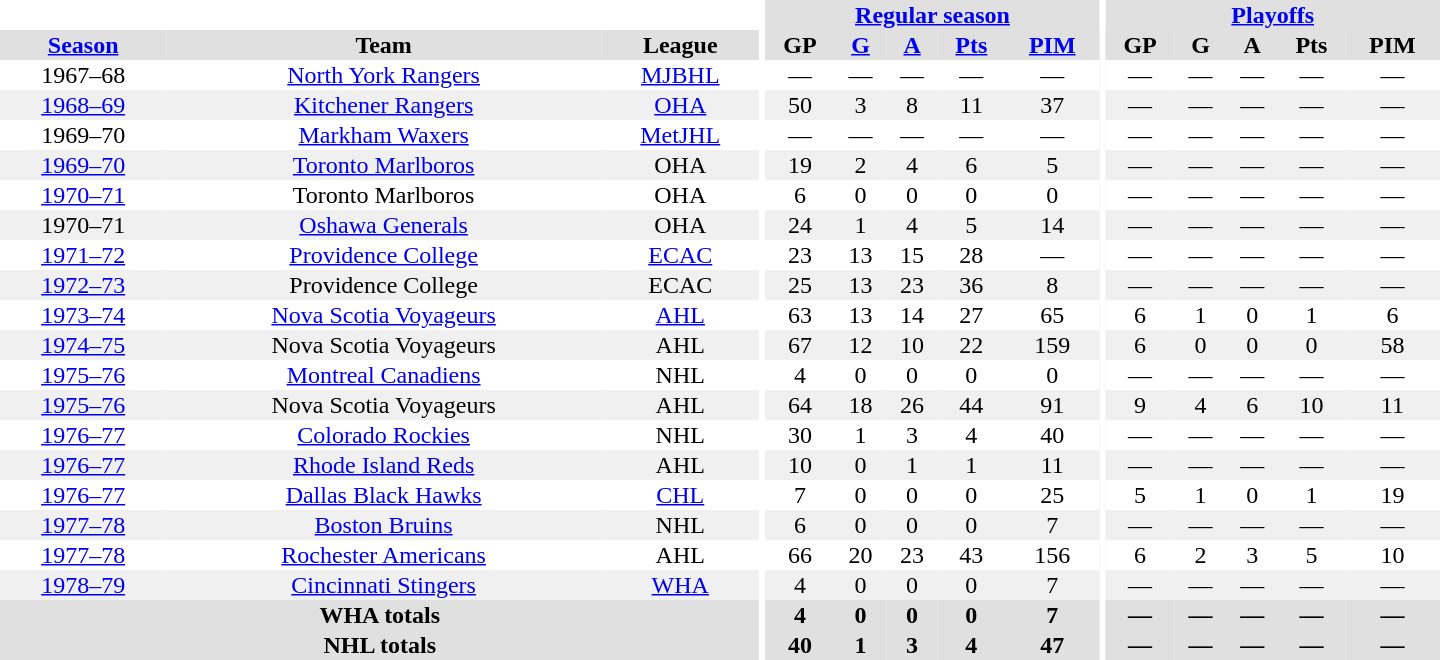<table border="0" cellpadding="1" cellspacing="0" style="text-align:center; width:60em">
<tr bgcolor="#e0e0e0">
<th colspan="3" bgcolor="#ffffff"></th>
<th rowspan="100" bgcolor="#ffffff"></th>
<th colspan="5"><a href='#'>Regular season</a></th>
<th rowspan="100" bgcolor="#ffffff"></th>
<th colspan="5"><a href='#'>Playoffs</a></th>
</tr>
<tr bgcolor="#e0e0e0">
<th><a href='#'>Season</a></th>
<th>Team</th>
<th>League</th>
<th>GP</th>
<th><a href='#'>G</a></th>
<th><a href='#'>A</a></th>
<th><a href='#'>Pts</a></th>
<th><a href='#'>PIM</a></th>
<th>GP</th>
<th>G</th>
<th>A</th>
<th>Pts</th>
<th>PIM</th>
</tr>
<tr>
<td>1967–68</td>
<td><a href='#'>North York Rangers</a></td>
<td><a href='#'>MJBHL</a></td>
<td>—</td>
<td>—</td>
<td>—</td>
<td>—</td>
<td>—</td>
<td>—</td>
<td>—</td>
<td>—</td>
<td>—</td>
<td>—</td>
</tr>
<tr bgcolor="#f0f0f0">
<td><a href='#'>1968–69</a></td>
<td><a href='#'>Kitchener Rangers</a></td>
<td><a href='#'>OHA</a></td>
<td>50</td>
<td>3</td>
<td>8</td>
<td>11</td>
<td>37</td>
<td>—</td>
<td>—</td>
<td>—</td>
<td>—</td>
<td>—</td>
</tr>
<tr>
<td>1969–70</td>
<td><a href='#'>Markham Waxers</a></td>
<td><a href='#'>MetJHL</a></td>
<td>—</td>
<td>—</td>
<td>—</td>
<td>—</td>
<td>—</td>
<td>—</td>
<td>—</td>
<td>—</td>
<td>—</td>
<td>—</td>
</tr>
<tr bgcolor="#f0f0f0">
<td><a href='#'>1969–70</a></td>
<td><a href='#'>Toronto Marlboros</a></td>
<td>OHA</td>
<td>19</td>
<td>2</td>
<td>4</td>
<td>6</td>
<td>5</td>
<td>—</td>
<td>—</td>
<td>—</td>
<td>—</td>
<td>—</td>
</tr>
<tr>
<td><a href='#'>1970–71</a></td>
<td>Toronto Marlboros</td>
<td>OHA</td>
<td>6</td>
<td>0</td>
<td>0</td>
<td>0</td>
<td>0</td>
<td>—</td>
<td>—</td>
<td>—</td>
<td>—</td>
<td>—</td>
</tr>
<tr bgcolor="#f0f0f0">
<td>1970–71</td>
<td><a href='#'>Oshawa Generals</a></td>
<td>OHA</td>
<td>24</td>
<td>1</td>
<td>4</td>
<td>5</td>
<td>14</td>
<td>—</td>
<td>—</td>
<td>—</td>
<td>—</td>
<td>—</td>
</tr>
<tr>
<td><a href='#'>1971–72</a></td>
<td><a href='#'>Providence College</a></td>
<td><a href='#'>ECAC</a></td>
<td>23</td>
<td>13</td>
<td>15</td>
<td>28</td>
<td>—</td>
<td>—</td>
<td>—</td>
<td>—</td>
<td>—</td>
<td>—</td>
</tr>
<tr bgcolor="#f0f0f0">
<td><a href='#'>1972–73</a></td>
<td>Providence College</td>
<td>ECAC</td>
<td>25</td>
<td>13</td>
<td>23</td>
<td>36</td>
<td>8</td>
<td>—</td>
<td>—</td>
<td>—</td>
<td>—</td>
<td>—</td>
</tr>
<tr>
<td><a href='#'>1973–74</a></td>
<td><a href='#'>Nova Scotia Voyageurs</a></td>
<td><a href='#'>AHL</a></td>
<td>63</td>
<td>13</td>
<td>14</td>
<td>27</td>
<td>65</td>
<td>6</td>
<td>1</td>
<td>0</td>
<td>1</td>
<td>6</td>
</tr>
<tr bgcolor="#f0f0f0">
<td><a href='#'>1974–75</a></td>
<td>Nova Scotia Voyageurs</td>
<td>AHL</td>
<td>67</td>
<td>12</td>
<td>10</td>
<td>22</td>
<td>159</td>
<td>6</td>
<td>0</td>
<td>0</td>
<td>0</td>
<td>58</td>
</tr>
<tr>
<td><a href='#'>1975–76</a></td>
<td><a href='#'>Montreal Canadiens</a></td>
<td>NHL</td>
<td>4</td>
<td>0</td>
<td>0</td>
<td>0</td>
<td>0</td>
<td>—</td>
<td>—</td>
<td>—</td>
<td>—</td>
<td>—</td>
</tr>
<tr bgcolor="#f0f0f0">
<td><a href='#'>1975–76</a></td>
<td>Nova Scotia Voyageurs</td>
<td>AHL</td>
<td>64</td>
<td>18</td>
<td>26</td>
<td>44</td>
<td>91</td>
<td>9</td>
<td>4</td>
<td>6</td>
<td>10</td>
<td>11</td>
</tr>
<tr>
<td><a href='#'>1976–77</a></td>
<td><a href='#'>Colorado Rockies</a></td>
<td>NHL</td>
<td>30</td>
<td>1</td>
<td>3</td>
<td>4</td>
<td>40</td>
<td>—</td>
<td>—</td>
<td>—</td>
<td>—</td>
<td>—</td>
</tr>
<tr bgcolor="#f0f0f0">
<td><a href='#'>1976–77</a></td>
<td><a href='#'>Rhode Island Reds</a></td>
<td>AHL</td>
<td>10</td>
<td>0</td>
<td>1</td>
<td>1</td>
<td>11</td>
<td>—</td>
<td>—</td>
<td>—</td>
<td>—</td>
<td>—</td>
</tr>
<tr>
<td><a href='#'>1976–77</a></td>
<td><a href='#'>Dallas Black Hawks</a></td>
<td><a href='#'>CHL</a></td>
<td>7</td>
<td>0</td>
<td>0</td>
<td>0</td>
<td>25</td>
<td>5</td>
<td>1</td>
<td>0</td>
<td>1</td>
<td>19</td>
</tr>
<tr bgcolor="#f0f0f0">
<td><a href='#'>1977–78</a></td>
<td><a href='#'>Boston Bruins</a></td>
<td>NHL</td>
<td>6</td>
<td>0</td>
<td>0</td>
<td>0</td>
<td>7</td>
<td>—</td>
<td>—</td>
<td>—</td>
<td>—</td>
<td>—</td>
</tr>
<tr>
<td><a href='#'>1977–78</a></td>
<td><a href='#'>Rochester Americans</a></td>
<td>AHL</td>
<td>66</td>
<td>20</td>
<td>23</td>
<td>43</td>
<td>156</td>
<td>6</td>
<td>2</td>
<td>3</td>
<td>5</td>
<td>10</td>
</tr>
<tr bgcolor="#f0f0f0">
<td><a href='#'>1978–79</a></td>
<td><a href='#'>Cincinnati Stingers</a></td>
<td><a href='#'>WHA</a></td>
<td>4</td>
<td>0</td>
<td>0</td>
<td>0</td>
<td>7</td>
<td>—</td>
<td>—</td>
<td>—</td>
<td>—</td>
<td>—</td>
</tr>
<tr bgcolor="#e0e0e0">
<th colspan="3">WHA totals</th>
<th>4</th>
<th>0</th>
<th>0</th>
<th>0</th>
<th>7</th>
<th>—</th>
<th>—</th>
<th>—</th>
<th>—</th>
<th>—</th>
</tr>
<tr bgcolor="#e0e0e0">
<th colspan="3">NHL totals</th>
<th>40</th>
<th>1</th>
<th>3</th>
<th>4</th>
<th>47</th>
<th>—</th>
<th>—</th>
<th>—</th>
<th>—</th>
<th>—</th>
</tr>
</table>
